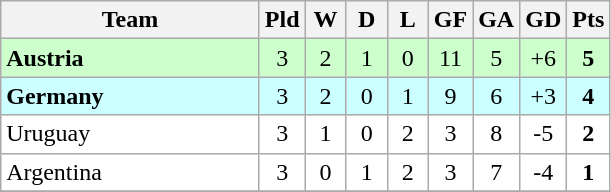<table class="wikitable" style="text-align: center;">
<tr>
<th width=165>Team</th>
<th width=20>Pld</th>
<th width=20>W</th>
<th width=20>D</th>
<th width=20>L</th>
<th width=20>GF</th>
<th width=20>GA</th>
<th width=20>GD</th>
<th width=20>Pts</th>
</tr>
<tr bgcolor=#ccffcc>
<td align=left> <strong>Austria</strong></td>
<td>3</td>
<td>2</td>
<td>1</td>
<td>0</td>
<td>11</td>
<td>5</td>
<td>+6</td>
<td><strong>5</strong></td>
</tr>
<tr bgcolor=#ccffff>
<td align=left> <strong>Germany</strong></td>
<td>3</td>
<td>2</td>
<td>0</td>
<td>1</td>
<td>9</td>
<td>6</td>
<td>+3</td>
<td><strong>4</strong></td>
</tr>
<tr bgcolor=#ffffff>
<td align=left> Uruguay</td>
<td>3</td>
<td>1</td>
<td>0</td>
<td>2</td>
<td>3</td>
<td>8</td>
<td>-5</td>
<td><strong>2</strong></td>
</tr>
<tr bgcolor=#ffffff>
<td align=left> Argentina</td>
<td>3</td>
<td>0</td>
<td>1</td>
<td>2</td>
<td>3</td>
<td>7</td>
<td>-4</td>
<td><strong>1</strong></td>
</tr>
<tr>
</tr>
</table>
